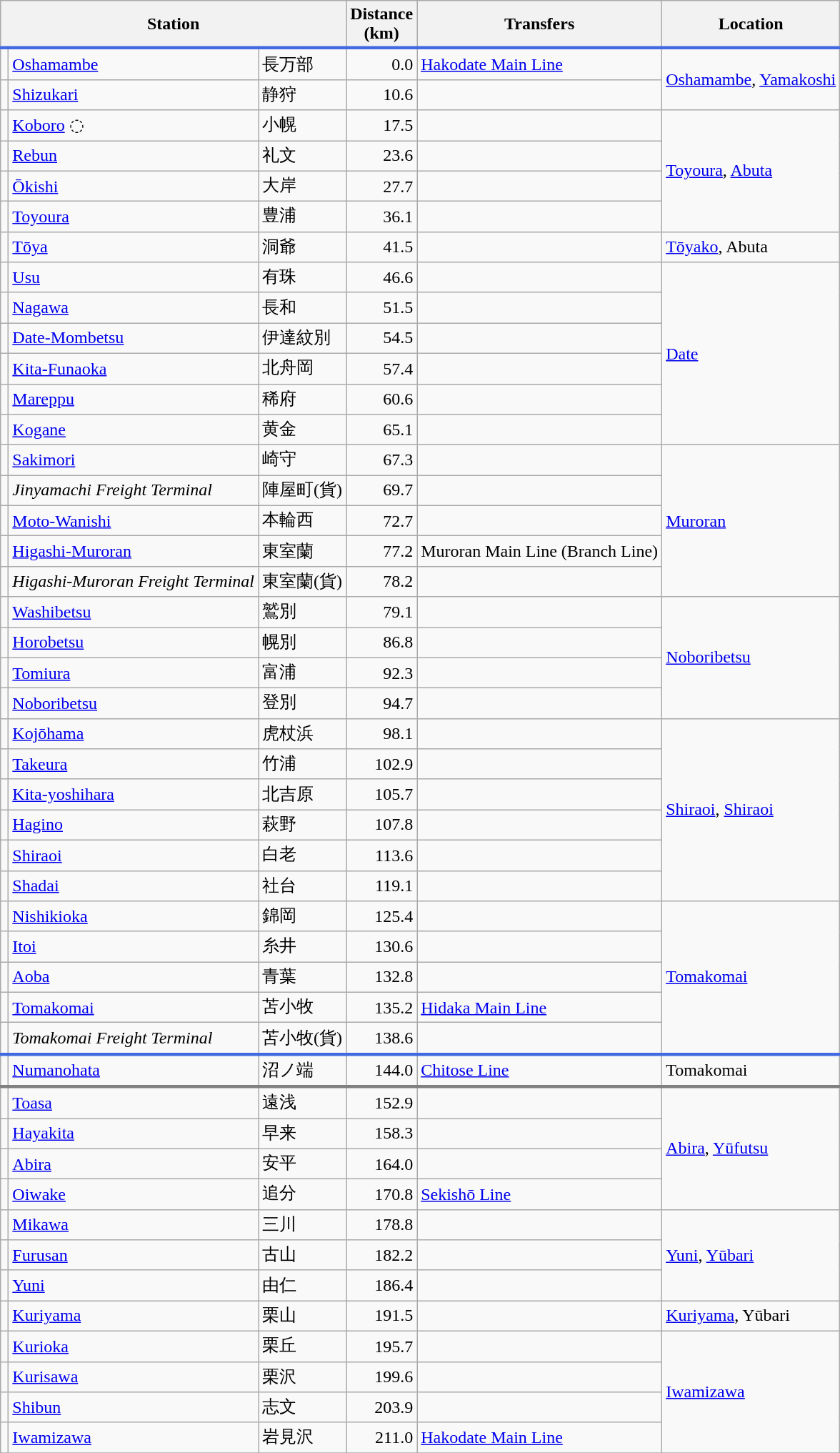<table class="wikitable">
<tr>
<th colspan="3">Station</th>
<th>Distance<br>(km)</th>
<th>Transfers</th>
<th>Location</th>
</tr>
<tr style="border-top:royalblue solid 3px;">
<td></td>
<td><a href='#'>Oshamambe</a></td>
<td>長万部</td>
<td align="right">0.0</td>
<td> <a href='#'>Hakodate Main Line</a></td>
<td rowspan="2"><a href='#'>Oshamambe</a>, <a href='#'>Yamakoshi</a></td>
</tr>
<tr>
<td></td>
<td><a href='#'>Shizukari</a></td>
<td>静狩</td>
<td align="right">10.6</td>
<td></td>
</tr>
<tr>
<td></td>
<td><a href='#'>Koboro</a> ◌</td>
<td>小幌</td>
<td align="right">17.5</td>
<td></td>
<td rowspan="4"><a href='#'>Toyoura</a>, <a href='#'>Abuta</a></td>
</tr>
<tr>
<td></td>
<td><a href='#'>Rebun</a></td>
<td>礼文</td>
<td align="right">23.6</td>
<td></td>
</tr>
<tr>
<td></td>
<td><a href='#'>Ōkishi</a></td>
<td>大岸</td>
<td align="right">27.7</td>
<td></td>
</tr>
<tr>
<td></td>
<td><a href='#'>Toyoura</a></td>
<td>豊浦</td>
<td align="right">36.1</td>
<td></td>
</tr>
<tr>
<td></td>
<td><a href='#'>Tōya</a></td>
<td>洞爺</td>
<td align="right">41.5</td>
<td></td>
<td><a href='#'>Tōyako</a>, Abuta</td>
</tr>
<tr>
<td></td>
<td><a href='#'>Usu</a></td>
<td>有珠</td>
<td align="right">46.6</td>
<td></td>
<td rowspan="6"><a href='#'>Date</a></td>
</tr>
<tr>
<td></td>
<td><a href='#'>Nagawa</a></td>
<td>長和</td>
<td align="right">51.5</td>
<td></td>
</tr>
<tr>
<td></td>
<td><a href='#'>Date-Mombetsu</a></td>
<td>伊達紋別</td>
<td align="right">54.5</td>
<td></td>
</tr>
<tr>
<td></td>
<td><a href='#'>Kita-Funaoka</a></td>
<td>北舟岡</td>
<td align="right">57.4</td>
<td></td>
</tr>
<tr>
<td></td>
<td><a href='#'>Mareppu</a></td>
<td>稀府</td>
<td align="right">60.6</td>
<td></td>
</tr>
<tr>
<td></td>
<td><a href='#'>Kogane</a></td>
<td>黄金</td>
<td align="right">65.1</td>
<td></td>
</tr>
<tr>
<td></td>
<td><a href='#'>Sakimori</a></td>
<td>崎守</td>
<td align="right">67.3</td>
<td></td>
<td rowspan="5"><a href='#'>Muroran</a></td>
</tr>
<tr>
<td></td>
<td><em>Jinyamachi Freight Terminal</em></td>
<td>陣屋町(貨)</td>
<td align="right">69.7</td>
<td></td>
</tr>
<tr>
<td></td>
<td><a href='#'>Moto-Wanishi</a></td>
<td>本輪西</td>
<td align="right">72.7</td>
<td></td>
</tr>
<tr>
<td></td>
<td><a href='#'>Higashi-Muroran</a></td>
<td>東室蘭</td>
<td align="right">77.2</td>
<td> Muroran Main Line (Branch Line)</td>
</tr>
<tr>
<td></td>
<td><em>Higashi-Muroran Freight Terminal</em></td>
<td>東室蘭(貨)</td>
<td align="right">78.2</td>
<td></td>
</tr>
<tr>
<td></td>
<td><a href='#'>Washibetsu</a></td>
<td>鷲別</td>
<td align="right">79.1</td>
<td></td>
<td rowspan="4"><a href='#'>Noboribetsu</a></td>
</tr>
<tr>
<td></td>
<td><a href='#'>Horobetsu</a></td>
<td>幌別</td>
<td align="right">86.8</td>
<td></td>
</tr>
<tr>
<td></td>
<td><a href='#'>Tomiura</a></td>
<td>富浦</td>
<td align="right">92.3</td>
<td></td>
</tr>
<tr>
<td></td>
<td><a href='#'>Noboribetsu</a></td>
<td>登別</td>
<td align="right">94.7</td>
<td></td>
</tr>
<tr>
<td></td>
<td><a href='#'>Kojōhama</a></td>
<td>虎杖浜</td>
<td align="right">98.1</td>
<td></td>
<td rowspan="6"><a href='#'>Shiraoi</a>, <a href='#'>Shiraoi</a></td>
</tr>
<tr>
<td></td>
<td><a href='#'>Takeura</a></td>
<td>竹浦</td>
<td align="right">102.9</td>
<td></td>
</tr>
<tr>
<td></td>
<td><a href='#'>Kita-yoshihara</a></td>
<td>北吉原</td>
<td align="right">105.7</td>
<td></td>
</tr>
<tr>
<td></td>
<td><a href='#'>Hagino</a></td>
<td>萩野</td>
<td align="right">107.8</td>
<td></td>
</tr>
<tr>
<td></td>
<td><a href='#'>Shiraoi</a></td>
<td>白老</td>
<td align="right">113.6</td>
<td></td>
</tr>
<tr>
<td></td>
<td><a href='#'>Shadai</a></td>
<td>社台</td>
<td align="right">119.1</td>
<td></td>
</tr>
<tr>
<td></td>
<td><a href='#'>Nishikioka</a></td>
<td>錦岡</td>
<td align="right">125.4</td>
<td></td>
<td rowspan="5"><a href='#'>Tomakomai</a></td>
</tr>
<tr>
<td></td>
<td><a href='#'>Itoi</a></td>
<td>糸井</td>
<td align="right">130.6</td>
<td></td>
</tr>
<tr>
<td></td>
<td><a href='#'>Aoba</a></td>
<td>青葉</td>
<td align="right">132.8</td>
<td></td>
</tr>
<tr>
<td></td>
<td><a href='#'>Tomakomai</a></td>
<td>苫小牧</td>
<td align="right">135.2</td>
<td> <a href='#'>Hidaka Main Line</a></td>
</tr>
<tr>
<td></td>
<td><em>Tomakomai Freight Terminal</em></td>
<td>苫小牧(貨)</td>
<td align="right">138.6</td>
<td></td>
</tr>
<tr style="border-top:royalblue solid 3px;">
<td></td>
<td><a href='#'>Numanohata</a></td>
<td>沼ノ端</td>
<td align="right">144.0</td>
<td> <a href='#'>Chitose Line</a></td>
<td>Tomakomai</td>
</tr>
<tr style="border-top:grey solid 3px;">
<td></td>
<td><a href='#'>Toasa</a></td>
<td>遠浅</td>
<td align="right">152.9</td>
<td></td>
<td rowspan="4"><a href='#'>Abira</a>, <a href='#'>Yūfutsu</a></td>
</tr>
<tr>
<td></td>
<td><a href='#'>Hayakita</a></td>
<td>早来</td>
<td align="right">158.3</td>
<td></td>
</tr>
<tr>
<td></td>
<td><a href='#'>Abira</a></td>
<td>安平</td>
<td align="right">164.0</td>
<td></td>
</tr>
<tr>
<td></td>
<td><a href='#'>Oiwake</a></td>
<td>追分</td>
<td align="right">170.8</td>
<td> <a href='#'>Sekishō Line</a></td>
</tr>
<tr>
<td></td>
<td><a href='#'>Mikawa</a></td>
<td>三川</td>
<td align="right">178.8</td>
<td></td>
<td rowspan="3"><a href='#'>Yuni</a>, <a href='#'>Yūbari</a></td>
</tr>
<tr>
<td></td>
<td><a href='#'>Furusan</a></td>
<td>古山</td>
<td align="right">182.2</td>
<td></td>
</tr>
<tr>
<td></td>
<td><a href='#'>Yuni</a></td>
<td>由仁</td>
<td align="right">186.4</td>
<td></td>
</tr>
<tr>
<td></td>
<td><a href='#'>Kuriyama</a></td>
<td>栗山</td>
<td align="right">191.5</td>
<td></td>
<td><a href='#'>Kuriyama</a>, Yūbari</td>
</tr>
<tr>
<td></td>
<td><a href='#'>Kurioka</a></td>
<td>栗丘</td>
<td align="right">195.7</td>
<td></td>
<td rowspan="4"><a href='#'>Iwamizawa</a></td>
</tr>
<tr>
<td></td>
<td><a href='#'>Kurisawa</a></td>
<td>栗沢</td>
<td align="right">199.6</td>
<td></td>
</tr>
<tr>
<td></td>
<td><a href='#'>Shibun</a></td>
<td>志文</td>
<td align="right">203.9</td>
<td></td>
</tr>
<tr>
<td></td>
<td><a href='#'>Iwamizawa</a></td>
<td>岩見沢</td>
<td align="right">211.0</td>
<td> <a href='#'>Hakodate Main Line</a></td>
</tr>
<tr>
</tr>
</table>
